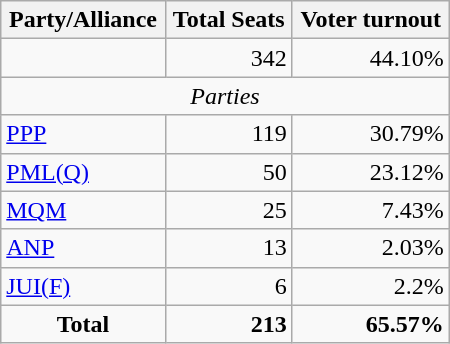<table class="wikitable" style="float:right; width:300px;">
<tr>
<th>Party/Alliance</th>
<th>Total Seats</th>
<th>Voter turnout</th>
</tr>
<tr>
<td> <br></td>
<td style="text-align:right;">342</td>
<td style="text-align:right;">44.10%</td>
</tr>
<tr>
<td colspan="3" style="text-align:center;"><em>Parties</em></td>
</tr>
<tr>
<td><a href='#'>PPP</a></td>
<td style="text-align:right;">119</td>
<td style="text-align:right;">30.79%</td>
</tr>
<tr>
<td><a href='#'>PML(Q)</a></td>
<td style="text-align:right;">50</td>
<td style="text-align:right;">23.12%</td>
</tr>
<tr>
<td><a href='#'>MQM</a></td>
<td style="text-align:right;">25</td>
<td style="text-align:right;">7.43%</td>
</tr>
<tr>
<td><a href='#'>ANP</a></td>
<td style="text-align:right;">13</td>
<td style="text-align:right;">2.03%</td>
</tr>
<tr>
<td><a href='#'>JUI(F)</a></td>
<td style="text-align:right;">6</td>
<td style="text-align:right;">2.2%</td>
</tr>
<tr>
<td style="text-align:center;"><strong>Total</strong></td>
<td style="text-align:right;"><strong>213</strong></td>
<td style="text-align:right;"><strong>65.57%</strong></td>
</tr>
</table>
